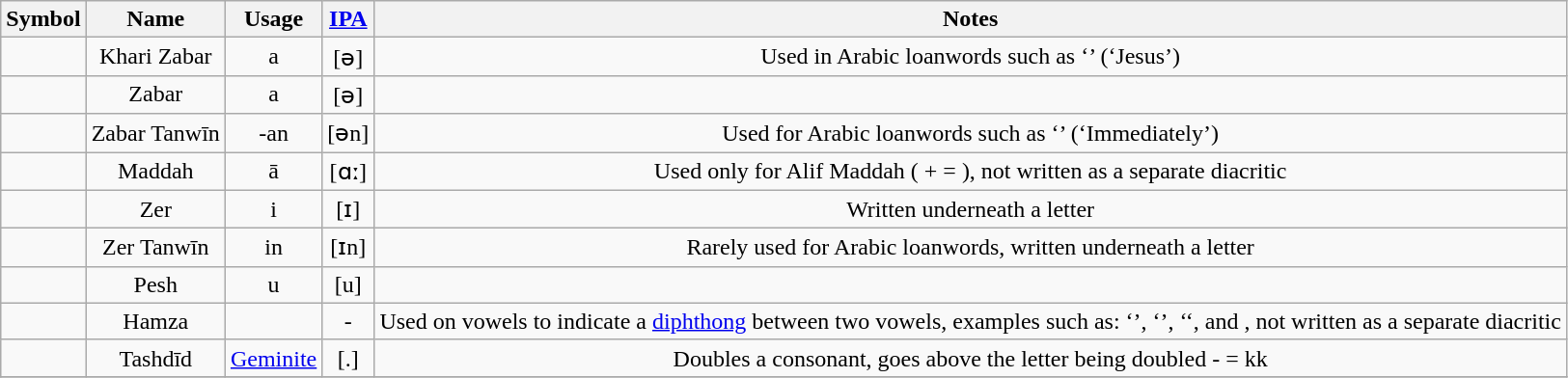<table class="wikitable">
<tr>
<th>Symbol</th>
<th>Name</th>
<th>Usage</th>
<th><a href='#'>IPA</a></th>
<th>Notes</th>
</tr>
<tr>
<td align="center"></td>
<td align="center">Khari Zabar</td>
<td align="center">a</td>
<td align="center">[ə]</td>
<td align="center">Used in Arabic loanwords such as ‘’ (‘Jesus’)</td>
</tr>
<tr>
<td align="center"></td>
<td align="center">Zabar</td>
<td align="center">a</td>
<td align="center">[ə]</td>
<td align="center"></td>
</tr>
<tr>
<td align="center"></td>
<td align="center">Zabar Tanwīn</td>
<td align="center">-an</td>
<td align="center">[ən]</td>
<td align="center">Used for Arabic loanwords such as ‘’ (‘Immediately’)</td>
</tr>
<tr>
<td align="center"></td>
<td align="center">Maddah</td>
<td align="center">ā</td>
<td align="center">[ɑː]</td>
<td align="center">Used only for Alif Maddah ( +  = ), not written as a separate diacritic</td>
</tr>
<tr>
<td align="center"></td>
<td align="center">Zer</td>
<td align="center">i</td>
<td align="center">[ɪ]</td>
<td align="center">Written underneath a letter</td>
</tr>
<tr>
<td align="center"></td>
<td align="center">Zer Tanwīn</td>
<td align="center">in</td>
<td align="center">[ɪn]</td>
<td align="center">Rarely used for Arabic loanwords, written underneath a letter</td>
</tr>
<tr>
<td align="center"></td>
<td align="center">Pesh</td>
<td align="center">u</td>
<td align="center">[u]</td>
<td align="center"></td>
</tr>
<tr>
<td align="center"></td>
<td align="center">Hamza</td>
<td align="center"></td>
<td align="center">-</td>
<td align="center">Used on vowels to indicate a <a href='#'>diphthong</a> between two vowels, examples such as: ‘’, ‘’, ‘‘, and  , not written as a separate diacritic</td>
</tr>
<tr>
<td align="center"></td>
<td align="center">Tashdīd</td>
<td align="center"><a href='#'>Geminite</a></td>
<td align="center">[.]</td>
<td align="center">Doubles a consonant, goes above the letter being doubled -  = kk</td>
</tr>
<tr>
</tr>
</table>
